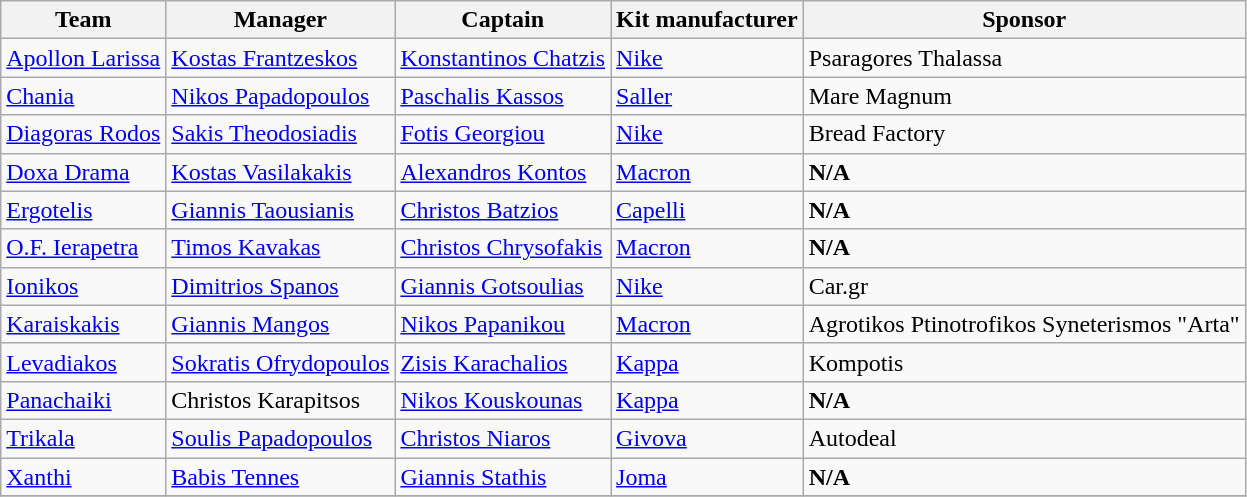<table class="wikitable sortable" style="text-align: left;">
<tr>
<th>Team</th>
<th>Manager</th>
<th>Captain</th>
<th>Kit manufacturer</th>
<th>Sponsor</th>
</tr>
<tr>
<td><a href='#'>Apollon Larissa</a></td>
<td> <a href='#'>Kostas Frantzeskos</a></td>
<td> <a href='#'>Konstantinos Chatzis</a></td>
<td><a href='#'>Nike</a></td>
<td>Psaragores Thalassa</td>
</tr>
<tr>
<td><a href='#'>Chania</a></td>
<td> <a href='#'>Nikos Papadopoulos</a></td>
<td> <a href='#'>Paschalis Kassos</a></td>
<td><a href='#'>Saller</a></td>
<td>Mare Magnum</td>
</tr>
<tr>
<td><a href='#'>Diagoras Rodos</a></td>
<td> <a href='#'>Sakis Theodosiadis</a></td>
<td> <a href='#'>Fotis Georgiou</a></td>
<td><a href='#'>Nike</a></td>
<td>Bread Factory</td>
</tr>
<tr>
<td><a href='#'>Doxa Drama</a></td>
<td> <a href='#'>Kostas Vasilakakis</a></td>
<td> <a href='#'>Alexandros Kontos</a></td>
<td><a href='#'>Macron</a></td>
<td><strong>N/A</strong></td>
</tr>
<tr>
<td><a href='#'>Ergotelis</a></td>
<td> <a href='#'>Giannis Taousianis</a></td>
<td> <a href='#'>Christos Batzios</a></td>
<td><a href='#'>Capelli</a></td>
<td><strong>N/A</strong></td>
</tr>
<tr>
<td><a href='#'>O.F. Ierapetra</a></td>
<td> <a href='#'>Timos Kavakas</a></td>
<td> <a href='#'>Christos Chrysofakis</a></td>
<td><a href='#'>Macron</a></td>
<td><strong>N/A</strong></td>
</tr>
<tr>
<td><a href='#'>Ionikos</a></td>
<td> <a href='#'>Dimitrios Spanos</a></td>
<td> <a href='#'>Giannis Gotsoulias</a></td>
<td><a href='#'>Nike</a></td>
<td>Car.gr</td>
</tr>
<tr>
<td><a href='#'>Karaiskakis</a></td>
<td> <a href='#'>Giannis Mangos</a></td>
<td> <a href='#'>Nikos Papanikou</a></td>
<td><a href='#'>Macron</a></td>
<td>Agrotikos Ptinotrofikos Syneterismos "Arta"</td>
</tr>
<tr>
<td><a href='#'>Levadiakos</a></td>
<td> <a href='#'>Sokratis Ofrydopoulos</a></td>
<td> <a href='#'>Zisis Karachalios</a></td>
<td><a href='#'>Kappa</a></td>
<td>Kompotis</td>
</tr>
<tr>
<td><a href='#'>Panachaiki</a></td>
<td> Christos Karapitsos</td>
<td> <a href='#'>Nikos Kouskounas</a></td>
<td><a href='#'>Kappa</a></td>
<td><strong>N/A</strong></td>
</tr>
<tr>
<td><a href='#'>Trikala</a></td>
<td> <a href='#'>Soulis Papadopoulos</a></td>
<td> <a href='#'>Christos Niaros</a></td>
<td><a href='#'>Givova</a></td>
<td>Autodeal</td>
</tr>
<tr>
<td><a href='#'>Xanthi</a></td>
<td> <a href='#'>Babis Tennes</a></td>
<td> <a href='#'>Giannis Stathis</a></td>
<td><a href='#'>Joma</a></td>
<td><strong>N/A</strong></td>
</tr>
<tr>
</tr>
</table>
